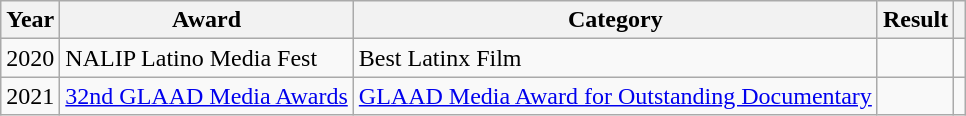<table class="wikitable sortable plainrowheaders">
<tr>
<th>Year</th>
<th>Award</th>
<th>Category</th>
<th>Result</th>
<th></th>
</tr>
<tr>
<td>2020</td>
<td>NALIP Latino Media Fest</td>
<td>Best Latinx Film</td>
<td></td>
<td></td>
</tr>
<tr>
<td>2021</td>
<td><a href='#'>32nd GLAAD Media Awards</a></td>
<td><a href='#'>GLAAD Media Award for Outstanding Documentary</a></td>
<td></td>
<td></td>
</tr>
</table>
